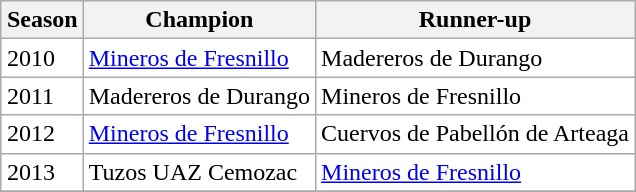<table class="wikitable" style="margin:1em auto; background-color:#FFFFFF">
<tr>
<th>Season</th>
<th>Champion</th>
<th>Runner-up</th>
</tr>
<tr>
<td>2010</td>
<td><a href='#'>Mineros de Fresnillo</a></td>
<td>Madereros de Durango</td>
</tr>
<tr>
<td>2011</td>
<td>Madereros de Durango</td>
<td>Mineros de Fresnillo</td>
</tr>
<tr>
<td>2012</td>
<td><a href='#'>Mineros de Fresnillo</a></td>
<td>Cuervos de Pabellón de Arteaga</td>
</tr>
<tr>
<td>2013</td>
<td>Tuzos UAZ Cemozac</td>
<td><a href='#'>Mineros de Fresnillo</a></td>
</tr>
<tr>
</tr>
</table>
